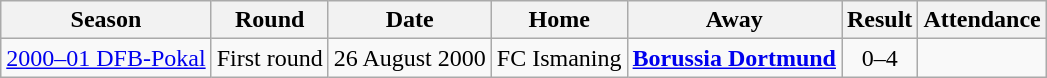<table class="wikitable">
<tr>
<th>Season</th>
<th>Round</th>
<th>Date</th>
<th>Home</th>
<th>Away</th>
<th>Result</th>
<th>Attendance</th>
</tr>
<tr align="center">
<td><a href='#'>2000–01 DFB-Pokal</a></td>
<td>First round</td>
<td>26 August 2000</td>
<td>FC Ismaning</td>
<td><strong><a href='#'>Borussia Dortmund</a></strong></td>
<td>0–4</td>
<td></td>
</tr>
</table>
